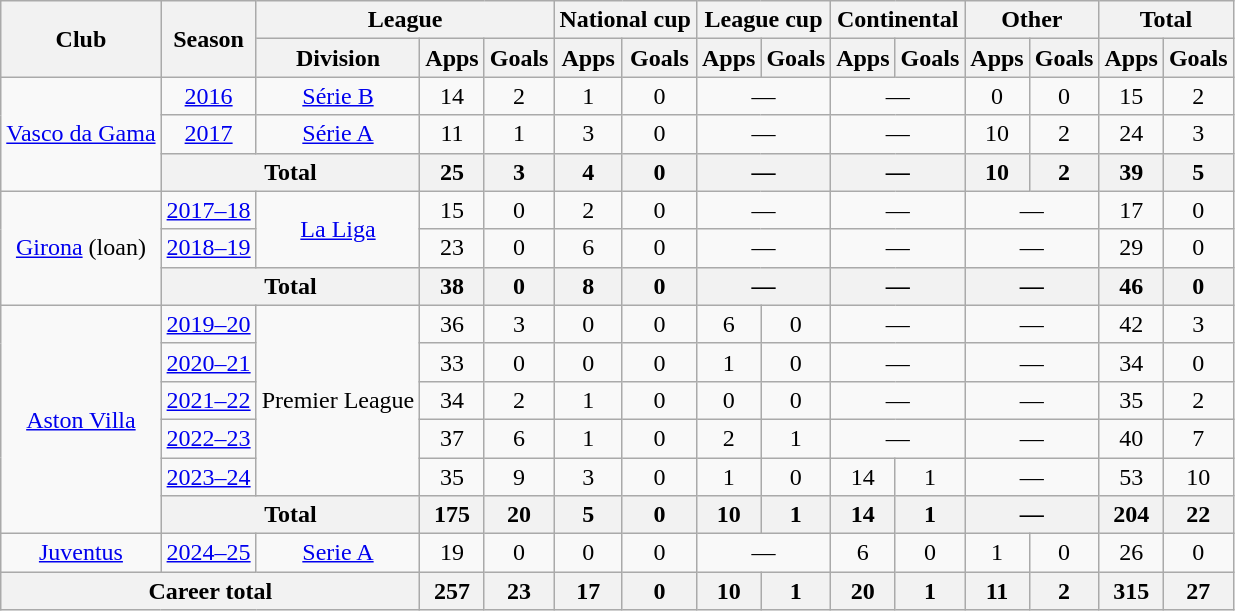<table class="wikitable" style="text-align: center">
<tr>
<th rowspan="2">Club</th>
<th rowspan="2">Season</th>
<th colspan="3">League</th>
<th colspan="2">National cup</th>
<th colspan="2">League cup</th>
<th colspan="2">Continental</th>
<th colspan="2">Other</th>
<th colspan="2">Total</th>
</tr>
<tr>
<th>Division</th>
<th>Apps</th>
<th>Goals</th>
<th>Apps</th>
<th>Goals</th>
<th>Apps</th>
<th>Goals</th>
<th>Apps</th>
<th>Goals</th>
<th>Apps</th>
<th>Goals</th>
<th>Apps</th>
<th>Goals</th>
</tr>
<tr>
<td rowspan="3"><a href='#'>Vasco da Gama</a></td>
<td><a href='#'>2016</a></td>
<td><a href='#'>Série B</a></td>
<td>14</td>
<td>2</td>
<td>1</td>
<td>0</td>
<td colspan="2">—</td>
<td colspan="2">—</td>
<td>0</td>
<td>0</td>
<td>15</td>
<td>2</td>
</tr>
<tr>
<td><a href='#'>2017</a></td>
<td><a href='#'>Série A</a></td>
<td>11</td>
<td>1</td>
<td>3</td>
<td>0</td>
<td colspan="2">—</td>
<td colspan="2">—</td>
<td>10</td>
<td>2</td>
<td>24</td>
<td>3</td>
</tr>
<tr>
<th colspan="2">Total</th>
<th>25</th>
<th>3</th>
<th>4</th>
<th>0</th>
<th colspan="2">—</th>
<th colspan="2">—</th>
<th>10</th>
<th>2</th>
<th>39</th>
<th>5</th>
</tr>
<tr>
<td rowspan="3"><a href='#'>Girona</a> (loan)</td>
<td><a href='#'>2017–18</a></td>
<td rowspan="2"><a href='#'>La Liga</a></td>
<td>15</td>
<td>0</td>
<td>2</td>
<td>0</td>
<td colspan="2">—</td>
<td colspan="2">—</td>
<td colspan="2">—</td>
<td>17</td>
<td>0</td>
</tr>
<tr>
<td><a href='#'>2018–19</a></td>
<td>23</td>
<td>0</td>
<td>6</td>
<td>0</td>
<td colspan="2">—</td>
<td colspan="2">—</td>
<td colspan="2">—</td>
<td>29</td>
<td>0</td>
</tr>
<tr>
<th colspan="2">Total</th>
<th>38</th>
<th>0</th>
<th>8</th>
<th>0</th>
<th colspan="2">—</th>
<th colspan="2">—</th>
<th colspan="2">—</th>
<th>46</th>
<th>0</th>
</tr>
<tr>
<td rowspan="6"><a href='#'>Aston Villa</a></td>
<td><a href='#'>2019–20</a></td>
<td rowspan="5">Premier League</td>
<td>36</td>
<td>3</td>
<td>0</td>
<td>0</td>
<td>6</td>
<td>0</td>
<td colspan="2">—</td>
<td colspan="2">—</td>
<td>42</td>
<td>3</td>
</tr>
<tr>
<td><a href='#'>2020–21</a></td>
<td>33</td>
<td>0</td>
<td>0</td>
<td>0</td>
<td>1</td>
<td>0</td>
<td colspan="2">—</td>
<td colspan="2">—</td>
<td>34</td>
<td>0</td>
</tr>
<tr>
<td><a href='#'>2021–22</a></td>
<td>34</td>
<td>2</td>
<td>1</td>
<td>0</td>
<td>0</td>
<td>0</td>
<td colspan="2">—</td>
<td colspan="2">—</td>
<td>35</td>
<td>2</td>
</tr>
<tr>
<td><a href='#'>2022–23</a></td>
<td>37</td>
<td>6</td>
<td>1</td>
<td>0</td>
<td>2</td>
<td>1</td>
<td colspan="2">—</td>
<td colspan="2">—</td>
<td>40</td>
<td>7</td>
</tr>
<tr>
<td><a href='#'>2023–24</a></td>
<td>35</td>
<td>9</td>
<td>3</td>
<td>0</td>
<td>1</td>
<td>0</td>
<td>14</td>
<td>1</td>
<td colspan="2">—</td>
<td>53</td>
<td>10</td>
</tr>
<tr>
<th colspan="2">Total</th>
<th>175</th>
<th>20</th>
<th>5</th>
<th>0</th>
<th>10</th>
<th>1</th>
<th>14</th>
<th>1</th>
<th colspan="2">—</th>
<th>204</th>
<th>22</th>
</tr>
<tr>
<td><a href='#'>Juventus</a></td>
<td><a href='#'>2024–25</a></td>
<td><a href='#'>Serie A</a></td>
<td>19</td>
<td>0</td>
<td>0</td>
<td>0</td>
<td colspan="2">—</td>
<td>6</td>
<td>0</td>
<td>1</td>
<td>0</td>
<td>26</td>
<td>0</td>
</tr>
<tr>
<th colspan="3">Career total</th>
<th>257</th>
<th>23</th>
<th>17</th>
<th>0</th>
<th>10</th>
<th>1</th>
<th>20</th>
<th>1</th>
<th>11</th>
<th>2</th>
<th>315</th>
<th>27</th>
</tr>
</table>
